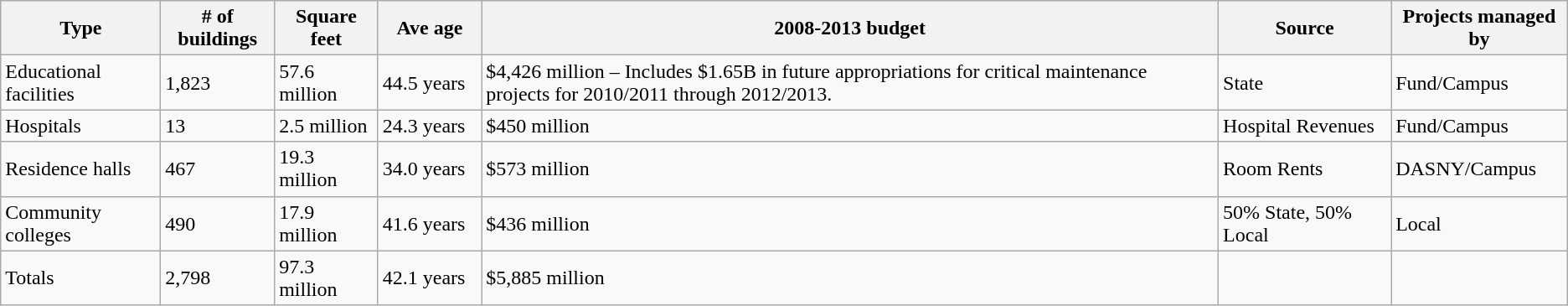<table class="wikitable">
<tr>
<th width=120px>Type</th>
<th># of buildings</th>
<th width=75px>Square feet</th>
<th width=75px>Ave age</th>
<th>2008-2013 budget</th>
<th width=130px>Source</th>
<th>Projects managed by</th>
</tr>
<tr>
<td>Educational facilities</td>
<td>1,823</td>
<td>57.6 million</td>
<td>44.5 years</td>
<td>$4,426 million – Includes $1.65B in future appropriations for critical maintenance projects for 2010/2011 through 2012/2013.</td>
<td>State</td>
<td>Fund/Campus</td>
</tr>
<tr>
<td>Hospitals</td>
<td>13</td>
<td>2.5 million</td>
<td>24.3 years</td>
<td>$450 million</td>
<td>Hospital Revenues</td>
<td>Fund/Campus</td>
</tr>
<tr>
<td>Residence halls</td>
<td>467</td>
<td>19.3 million</td>
<td>34.0 years</td>
<td>$573 million</td>
<td>Room Rents</td>
<td>DASNY/Campus</td>
</tr>
<tr>
<td>Community colleges</td>
<td>490</td>
<td>17.9 million</td>
<td>41.6 years</td>
<td>$436 million</td>
<td>50% State, 50% Local</td>
<td>Local</td>
</tr>
<tr>
<td>Totals</td>
<td>2,798</td>
<td>97.3 million</td>
<td>42.1 years</td>
<td>$5,885 million</td>
<td> </td>
<td> </td>
</tr>
</table>
